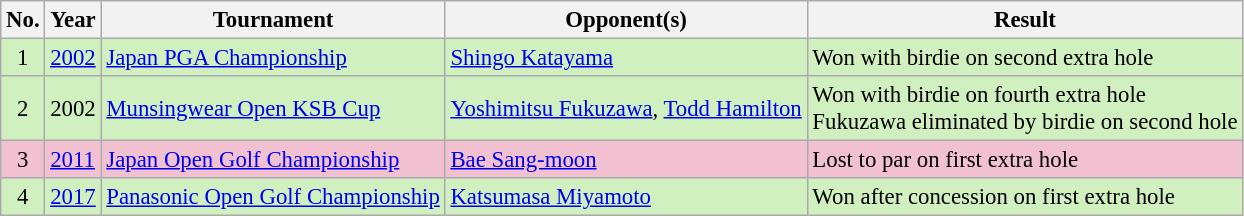<table class="wikitable" style="font-size:95%;">
<tr>
<th>No.</th>
<th>Year</th>
<th>Tournament</th>
<th>Opponent(s)</th>
<th>Result</th>
</tr>
<tr style="background:#D0F0C0;">
<td align=center>1</td>
<td><a href='#'>2002</a></td>
<td><a href='#'>Japan PGA Championship</a></td>
<td> <a href='#'>Shingo Katayama</a></td>
<td>Won with birdie on second extra hole</td>
</tr>
<tr style="background:#D0F0C0;">
<td align=center>2</td>
<td>2002</td>
<td><a href='#'>Munsingwear Open KSB Cup</a></td>
<td> <a href='#'>Yoshimitsu Fukuzawa</a>,  <a href='#'>Todd Hamilton</a></td>
<td>Won with birdie on fourth extra hole<br>Fukuzawa eliminated by birdie on second hole</td>
</tr>
<tr style="background:#F2C1D1;">
<td align=center>3</td>
<td><a href='#'>2011</a></td>
<td><a href='#'>Japan Open Golf Championship</a></td>
<td> <a href='#'>Bae Sang-moon</a></td>
<td>Lost to par on first extra hole</td>
</tr>
<tr style="background:#D0F0C0;">
<td align=center>4</td>
<td><a href='#'>2017</a></td>
<td><a href='#'>Panasonic Open Golf Championship</a></td>
<td> <a href='#'>Katsumasa Miyamoto</a></td>
<td>Won after concession on first extra hole</td>
</tr>
</table>
